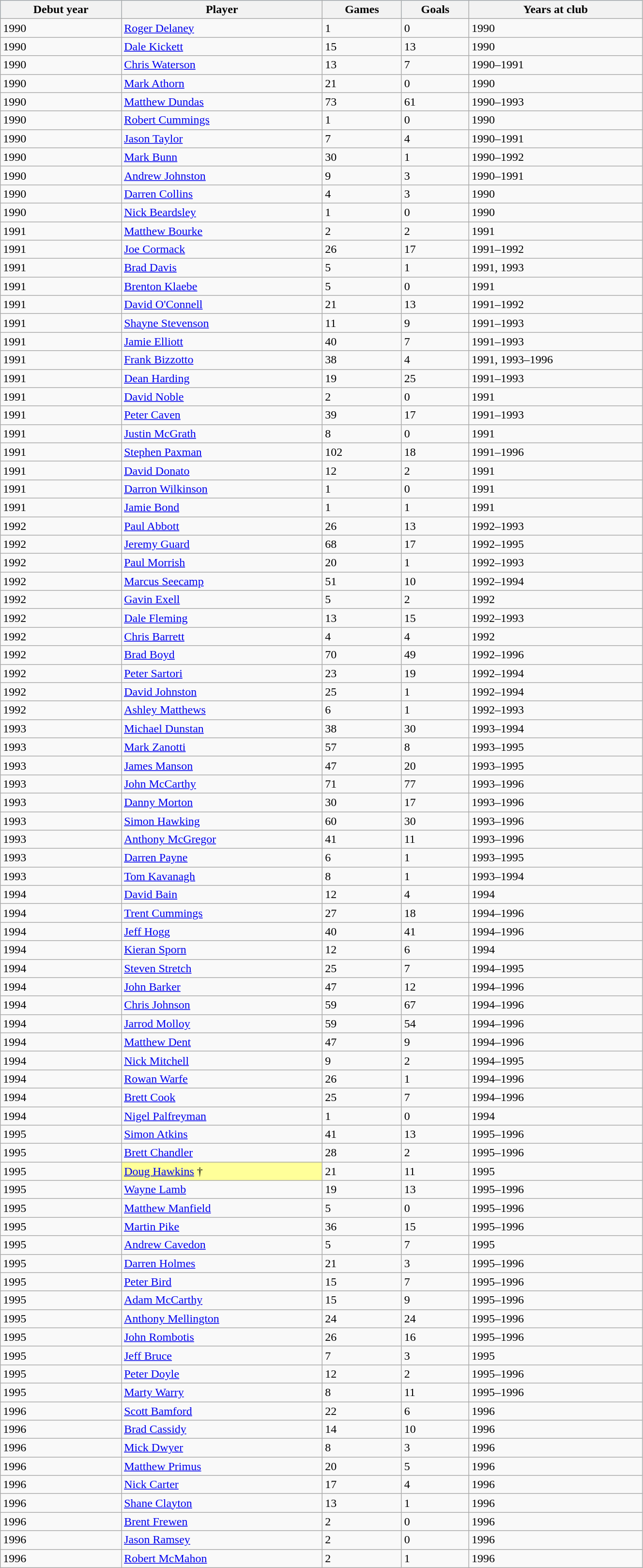<table class="wikitable sortable" style="width:70%;">
<tr style="background:#87cefa;">
<th>Debut year</th>
<th>Player</th>
<th>Games</th>
<th>Goals</th>
<th>Years at club</th>
</tr>
<tr>
<td>1990</td>
<td><a href='#'>Roger Delaney</a></td>
<td>1</td>
<td>0</td>
<td>1990</td>
</tr>
<tr>
<td>1990</td>
<td><a href='#'>Dale Kickett</a></td>
<td>15</td>
<td>13</td>
<td>1990</td>
</tr>
<tr>
<td>1990</td>
<td><a href='#'>Chris Waterson</a></td>
<td>13</td>
<td>7</td>
<td>1990–1991</td>
</tr>
<tr>
<td>1990</td>
<td><a href='#'>Mark Athorn</a></td>
<td>21</td>
<td>0</td>
<td>1990</td>
</tr>
<tr>
<td>1990</td>
<td><a href='#'>Matthew Dundas</a></td>
<td>73</td>
<td>61</td>
<td>1990–1993</td>
</tr>
<tr>
<td>1990</td>
<td><a href='#'>Robert Cummings</a></td>
<td>1</td>
<td>0</td>
<td>1990</td>
</tr>
<tr>
<td>1990</td>
<td><a href='#'>Jason Taylor</a></td>
<td>7</td>
<td>4</td>
<td>1990–1991</td>
</tr>
<tr>
<td>1990</td>
<td><a href='#'>Mark Bunn</a></td>
<td>30</td>
<td>1</td>
<td>1990–1992</td>
</tr>
<tr>
<td>1990</td>
<td><a href='#'>Andrew Johnston</a></td>
<td>9</td>
<td>3</td>
<td>1990–1991</td>
</tr>
<tr>
<td>1990</td>
<td><a href='#'>Darren Collins</a></td>
<td>4</td>
<td>3</td>
<td>1990</td>
</tr>
<tr>
<td>1990</td>
<td><a href='#'>Nick Beardsley</a></td>
<td>1</td>
<td>0</td>
<td>1990</td>
</tr>
<tr>
<td>1991</td>
<td><a href='#'>Matthew Bourke</a></td>
<td>2</td>
<td>2</td>
<td>1991</td>
</tr>
<tr>
<td>1991</td>
<td><a href='#'>Joe Cormack</a></td>
<td>26</td>
<td>17</td>
<td>1991–1992</td>
</tr>
<tr>
<td>1991</td>
<td><a href='#'>Brad Davis</a></td>
<td>5</td>
<td>1</td>
<td>1991, 1993</td>
</tr>
<tr>
<td>1991</td>
<td><a href='#'>Brenton Klaebe</a></td>
<td>5</td>
<td>0</td>
<td>1991</td>
</tr>
<tr>
<td>1991</td>
<td><a href='#'>David O'Connell</a></td>
<td>21</td>
<td>13</td>
<td>1991–1992</td>
</tr>
<tr>
<td>1991</td>
<td><a href='#'>Shayne Stevenson</a></td>
<td>11</td>
<td>9</td>
<td>1991–1993</td>
</tr>
<tr>
<td>1991</td>
<td><a href='#'>Jamie Elliott</a></td>
<td>40</td>
<td>7</td>
<td>1991–1993</td>
</tr>
<tr>
<td>1991</td>
<td><a href='#'>Frank Bizzotto</a></td>
<td>38</td>
<td>4</td>
<td>1991, 1993–1996</td>
</tr>
<tr>
<td>1991</td>
<td><a href='#'>Dean Harding</a></td>
<td>19</td>
<td>25</td>
<td>1991–1993</td>
</tr>
<tr>
<td>1991</td>
<td><a href='#'>David Noble</a></td>
<td>2</td>
<td>0</td>
<td>1991</td>
</tr>
<tr>
<td>1991</td>
<td><a href='#'>Peter Caven</a></td>
<td>39</td>
<td>17</td>
<td>1991–1993</td>
</tr>
<tr>
<td>1991</td>
<td><a href='#'>Justin McGrath</a></td>
<td>8</td>
<td>0</td>
<td>1991</td>
</tr>
<tr>
<td>1991</td>
<td><a href='#'>Stephen Paxman</a></td>
<td>102</td>
<td>18</td>
<td>1991–1996</td>
</tr>
<tr>
<td>1991</td>
<td><a href='#'>David Donato</a></td>
<td>12</td>
<td>2</td>
<td>1991</td>
</tr>
<tr>
<td>1991</td>
<td><a href='#'>Darron Wilkinson</a></td>
<td>1</td>
<td>0</td>
<td>1991</td>
</tr>
<tr>
<td>1991</td>
<td><a href='#'>Jamie Bond</a></td>
<td>1</td>
<td>1</td>
<td>1991</td>
</tr>
<tr>
<td>1992</td>
<td><a href='#'>Paul Abbott</a></td>
<td>26</td>
<td>13</td>
<td>1992–1993</td>
</tr>
<tr>
<td>1992</td>
<td><a href='#'>Jeremy Guard</a></td>
<td>68</td>
<td>17</td>
<td>1992–1995</td>
</tr>
<tr>
<td>1992</td>
<td><a href='#'>Paul Morrish</a></td>
<td>20</td>
<td>1</td>
<td>1992–1993</td>
</tr>
<tr>
<td>1992</td>
<td><a href='#'>Marcus Seecamp</a></td>
<td>51</td>
<td>10</td>
<td>1992–1994</td>
</tr>
<tr>
<td>1992</td>
<td><a href='#'>Gavin Exell</a></td>
<td>5</td>
<td>2</td>
<td>1992</td>
</tr>
<tr>
<td>1992</td>
<td><a href='#'>Dale Fleming</a></td>
<td>13</td>
<td>15</td>
<td>1992–1993</td>
</tr>
<tr>
<td>1992</td>
<td><a href='#'>Chris Barrett</a></td>
<td>4</td>
<td>4</td>
<td>1992</td>
</tr>
<tr>
<td>1992</td>
<td><a href='#'>Brad Boyd</a></td>
<td>70</td>
<td>49</td>
<td>1992–1996</td>
</tr>
<tr>
<td>1992</td>
<td><a href='#'>Peter Sartori</a></td>
<td>23</td>
<td>19</td>
<td>1992–1994</td>
</tr>
<tr>
<td>1992</td>
<td><a href='#'>David Johnston</a></td>
<td>25</td>
<td>1</td>
<td>1992–1994</td>
</tr>
<tr>
<td>1992</td>
<td><a href='#'>Ashley Matthews</a></td>
<td>6</td>
<td>1</td>
<td>1992–1993</td>
</tr>
<tr>
<td>1993</td>
<td><a href='#'>Michael Dunstan</a></td>
<td>38</td>
<td>30</td>
<td>1993–1994</td>
</tr>
<tr>
<td>1993</td>
<td><a href='#'>Mark Zanotti</a></td>
<td>57</td>
<td>8</td>
<td>1993–1995</td>
</tr>
<tr>
<td>1993</td>
<td><a href='#'>James Manson</a></td>
<td>47</td>
<td>20</td>
<td>1993–1995</td>
</tr>
<tr>
<td>1993</td>
<td><a href='#'>John McCarthy</a></td>
<td>71</td>
<td>77</td>
<td>1993–1996</td>
</tr>
<tr>
<td>1993</td>
<td><a href='#'>Danny Morton</a></td>
<td>30</td>
<td>17</td>
<td>1993–1996</td>
</tr>
<tr>
<td>1993</td>
<td><a href='#'>Simon Hawking</a></td>
<td>60</td>
<td>30</td>
<td>1993–1996</td>
</tr>
<tr>
<td>1993</td>
<td><a href='#'>Anthony McGregor</a></td>
<td>41</td>
<td>11</td>
<td>1993–1996</td>
</tr>
<tr>
<td>1993</td>
<td><a href='#'>Darren Payne</a></td>
<td>6</td>
<td>1</td>
<td>1993–1995</td>
</tr>
<tr>
<td>1993</td>
<td><a href='#'>Tom Kavanagh</a></td>
<td>8</td>
<td>1</td>
<td>1993–1994</td>
</tr>
<tr>
<td>1994</td>
<td><a href='#'>David Bain</a></td>
<td>12</td>
<td>4</td>
<td>1994</td>
</tr>
<tr>
<td>1994</td>
<td><a href='#'>Trent Cummings</a></td>
<td>27</td>
<td>18</td>
<td>1994–1996</td>
</tr>
<tr>
<td>1994</td>
<td><a href='#'>Jeff Hogg</a></td>
<td>40</td>
<td>41</td>
<td>1994–1996</td>
</tr>
<tr>
<td>1994</td>
<td><a href='#'>Kieran Sporn</a></td>
<td>12</td>
<td>6</td>
<td>1994</td>
</tr>
<tr>
<td>1994</td>
<td><a href='#'>Steven Stretch</a></td>
<td>25</td>
<td>7</td>
<td>1994–1995</td>
</tr>
<tr>
<td>1994</td>
<td><a href='#'>John Barker</a></td>
<td>47</td>
<td>12</td>
<td>1994–1996</td>
</tr>
<tr>
<td>1994</td>
<td><a href='#'>Chris Johnson</a></td>
<td>59</td>
<td>67</td>
<td>1994–1996</td>
</tr>
<tr>
<td>1994</td>
<td><a href='#'>Jarrod Molloy</a></td>
<td>59</td>
<td>54</td>
<td>1994–1996</td>
</tr>
<tr>
<td>1994</td>
<td><a href='#'>Matthew Dent</a></td>
<td>47</td>
<td>9</td>
<td>1994–1996</td>
</tr>
<tr>
<td>1994</td>
<td><a href='#'>Nick Mitchell</a></td>
<td>9</td>
<td>2</td>
<td>1994–1995</td>
</tr>
<tr>
<td>1994</td>
<td><a href='#'>Rowan Warfe</a></td>
<td>26</td>
<td>1</td>
<td>1994–1996</td>
</tr>
<tr>
<td>1994</td>
<td><a href='#'>Brett Cook</a></td>
<td>25</td>
<td>7</td>
<td>1994–1996</td>
</tr>
<tr>
<td>1994</td>
<td><a href='#'>Nigel Palfreyman</a></td>
<td>1</td>
<td>0</td>
<td>1994</td>
</tr>
<tr>
<td>1995</td>
<td><a href='#'>Simon Atkins</a></td>
<td>41</td>
<td>13</td>
<td>1995–1996</td>
</tr>
<tr>
<td>1995</td>
<td><a href='#'>Brett Chandler</a></td>
<td>28</td>
<td>2</td>
<td>1995–1996</td>
</tr>
<tr>
<td>1995</td>
<td style="background:#FFFF99"><a href='#'>Doug Hawkins</a> †</td>
<td>21</td>
<td>11</td>
<td>1995</td>
</tr>
<tr>
<td>1995</td>
<td><a href='#'>Wayne Lamb</a></td>
<td>19</td>
<td>13</td>
<td>1995–1996</td>
</tr>
<tr>
<td>1995</td>
<td><a href='#'>Matthew Manfield</a></td>
<td>5</td>
<td>0</td>
<td>1995–1996</td>
</tr>
<tr>
<td>1995</td>
<td><a href='#'>Martin Pike</a></td>
<td>36</td>
<td>15</td>
<td>1995–1996</td>
</tr>
<tr>
<td>1995</td>
<td><a href='#'>Andrew Cavedon</a></td>
<td>5</td>
<td>7</td>
<td>1995</td>
</tr>
<tr>
<td>1995</td>
<td><a href='#'>Darren Holmes</a></td>
<td>21</td>
<td>3</td>
<td>1995–1996</td>
</tr>
<tr>
<td>1995</td>
<td><a href='#'>Peter Bird</a></td>
<td>15</td>
<td>7</td>
<td>1995–1996</td>
</tr>
<tr>
<td>1995</td>
<td><a href='#'>Adam McCarthy</a></td>
<td>15</td>
<td>9</td>
<td>1995–1996</td>
</tr>
<tr>
<td>1995</td>
<td><a href='#'>Anthony Mellington</a></td>
<td>24</td>
<td>24</td>
<td>1995–1996</td>
</tr>
<tr>
<td>1995</td>
<td><a href='#'>John Rombotis</a></td>
<td>26</td>
<td>16</td>
<td>1995–1996</td>
</tr>
<tr>
<td>1995</td>
<td><a href='#'>Jeff Bruce</a></td>
<td>7</td>
<td>3</td>
<td>1995</td>
</tr>
<tr>
<td>1995</td>
<td><a href='#'>Peter Doyle</a></td>
<td>12</td>
<td>2</td>
<td>1995–1996</td>
</tr>
<tr>
<td>1995</td>
<td><a href='#'>Marty Warry</a></td>
<td>8</td>
<td>11</td>
<td>1995–1996</td>
</tr>
<tr>
<td>1996</td>
<td><a href='#'>Scott Bamford</a></td>
<td>22</td>
<td>6</td>
<td>1996</td>
</tr>
<tr>
<td>1996</td>
<td><a href='#'>Brad Cassidy</a></td>
<td>14</td>
<td>10</td>
<td>1996</td>
</tr>
<tr>
<td>1996</td>
<td><a href='#'>Mick Dwyer</a></td>
<td>8</td>
<td>3</td>
<td>1996</td>
</tr>
<tr>
<td>1996</td>
<td><a href='#'>Matthew Primus</a></td>
<td>20</td>
<td>5</td>
<td>1996</td>
</tr>
<tr>
<td>1996</td>
<td><a href='#'>Nick Carter</a></td>
<td>17</td>
<td>4</td>
<td>1996</td>
</tr>
<tr>
<td>1996</td>
<td><a href='#'>Shane Clayton</a></td>
<td>13</td>
<td>1</td>
<td>1996</td>
</tr>
<tr>
<td>1996</td>
<td><a href='#'>Brent Frewen</a></td>
<td>2</td>
<td>0</td>
<td>1996</td>
</tr>
<tr>
<td>1996</td>
<td><a href='#'>Jason Ramsey</a></td>
<td>2</td>
<td>0</td>
<td>1996</td>
</tr>
<tr>
<td>1996</td>
<td><a href='#'>Robert McMahon</a></td>
<td>2</td>
<td>1</td>
<td>1996</td>
</tr>
</table>
